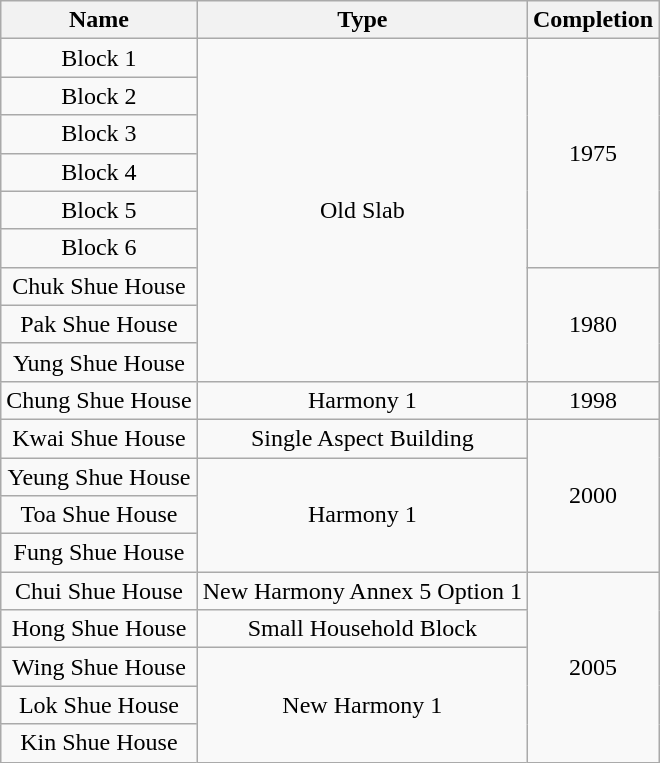<table class="wikitable" style="text-align: center">
<tr>
<th>Name</th>
<th>Type</th>
<th>Completion</th>
</tr>
<tr>
<td>Block 1</td>
<td rowspan="9">Old Slab</td>
<td rowspan="6">1975</td>
</tr>
<tr>
<td>Block 2</td>
</tr>
<tr>
<td>Block 3</td>
</tr>
<tr>
<td>Block 4</td>
</tr>
<tr>
<td>Block 5</td>
</tr>
<tr>
<td>Block 6</td>
</tr>
<tr>
<td>Chuk Shue House</td>
<td rowspan="3">1980</td>
</tr>
<tr>
<td>Pak Shue House</td>
</tr>
<tr>
<td>Yung Shue House</td>
</tr>
<tr>
<td>Chung Shue House</td>
<td rowspan="1">Harmony 1</td>
<td rowspan="1">1998</td>
</tr>
<tr>
<td>Kwai Shue House</td>
<td rowspan="1">Single Aspect Building</td>
<td rowspan="4">2000</td>
</tr>
<tr>
<td>Yeung Shue House</td>
<td rowspan="3">Harmony 1</td>
</tr>
<tr>
<td>Toa Shue House</td>
</tr>
<tr>
<td>Fung Shue House</td>
</tr>
<tr>
<td>Chui Shue House</td>
<td rowspan="1">New Harmony Annex 5 Option 1</td>
<td rowspan="5">2005</td>
</tr>
<tr>
<td>Hong Shue House</td>
<td rowspan="1">Small Household Block</td>
</tr>
<tr>
<td>Wing Shue House</td>
<td rowspan="3">New Harmony 1</td>
</tr>
<tr>
<td>Lok Shue House</td>
</tr>
<tr>
<td>Kin Shue House</td>
</tr>
</table>
